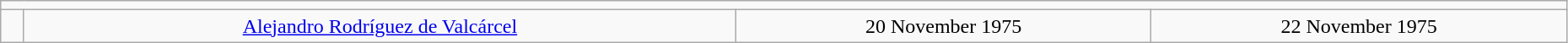<table class="wikitable" width="98%">
<tr>
<td colspan="5"></td>
</tr>
<tr>
<td align="center"></td>
<td align="center"><a href='#'>Alejandro Rodríguez de Valcárcel</a></td>
<td align="center">20 November 1975</td>
<td align="center">22 November 1975</td>
</tr>
</table>
